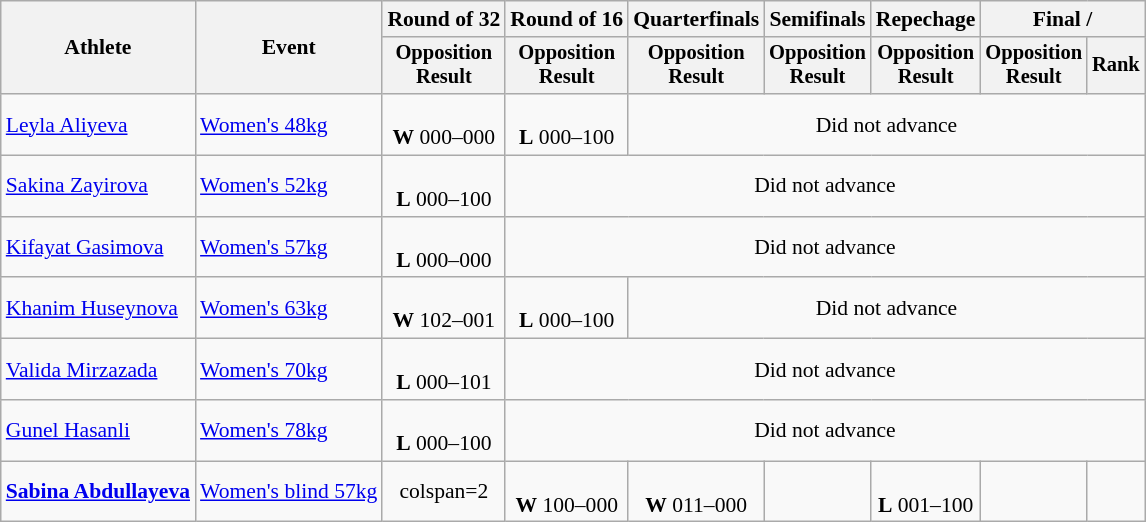<table class="wikitable" style="font-size:90%">
<tr>
<th rowspan="2">Athlete</th>
<th rowspan="2">Event</th>
<th>Round of 32</th>
<th>Round of 16</th>
<th>Quarterfinals</th>
<th>Semifinals</th>
<th>Repechage</th>
<th colspan=2>Final / </th>
</tr>
<tr style="font-size:95%">
<th>Opposition<br>Result</th>
<th>Opposition<br>Result</th>
<th>Opposition<br>Result</th>
<th>Opposition<br>Result</th>
<th>Opposition<br>Result</th>
<th>Opposition<br>Result</th>
<th>Rank</th>
</tr>
<tr align=center>
<td align=left><a href='#'>Leyla Aliyeva</a></td>
<td align=left><a href='#'>Women's 48kg</a></td>
<td><br><strong>W</strong> 000–000</td>
<td><br><strong>L</strong> 000–100</td>
<td colspan=5>Did not advance</td>
</tr>
<tr align=center>
<td align=left><a href='#'>Sakina Zayirova</a></td>
<td align=left><a href='#'>Women's 52kg</a></td>
<td><br><strong>L</strong> 000–100</td>
<td colspan=6>Did not advance</td>
</tr>
<tr align=center>
<td align=left><a href='#'>Kifayat Gasimova</a></td>
<td align=left><a href='#'>Women's 57kg</a></td>
<td><br><strong>L</strong> 000–000</td>
<td colspan=6>Did not advance</td>
</tr>
<tr align=center>
<td align=left><a href='#'>Khanim Huseynova</a></td>
<td align=left><a href='#'>Women's 63kg</a></td>
<td><br><strong>W</strong> 102–001</td>
<td><br><strong>L</strong> 000–100</td>
<td colspan=5>Did not advance</td>
</tr>
<tr align=center>
<td align=left><a href='#'>Valida Mirzazada</a></td>
<td align=left><a href='#'>Women's 70kg</a></td>
<td><br><strong>L</strong> 000–101</td>
<td colspan=6>Did not advance</td>
</tr>
<tr align=center>
<td align=left><a href='#'>Gunel Hasanli</a></td>
<td align=left><a href='#'>Women's 78kg</a></td>
<td><br><strong>L</strong> 000–100</td>
<td colspan=6>Did not advance</td>
</tr>
<tr align=center>
<td align=left><strong><a href='#'>Sabina Abdullayeva</a></strong></td>
<td align=left><a href='#'>Women's blind 57kg</a></td>
<td>colspan=2 </td>
<td><br><strong>W</strong> 100–000</td>
<td><br><strong>W</strong> 011–000</td>
<td></td>
<td><br><strong>L</strong> 001–100</td>
<td></td>
</tr>
</table>
